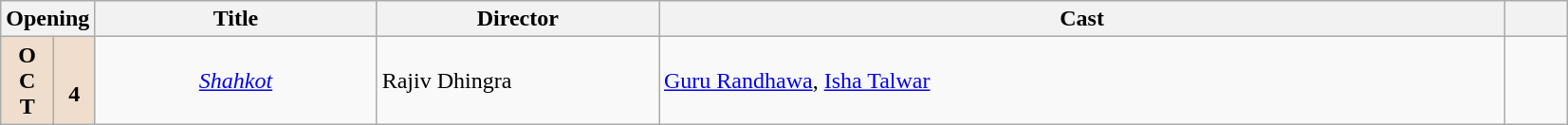<table class="wikitable sortable">
<tr>
<th colspan="2" style="width:6%">Opening</th>
<th style="width:18%">Title</th>
<th style="width:18%">Director</th>
<th>Cast</th>
<th style="width:4%;"></th>
</tr>
<tr>
<th rowspan="1" style="text-align:center; background:#EFDECD; textcolor:#000;">O<br>C<br>T<br></th>
<td rowspan="1" style="text-align:center;background:#EFDECD;"><br><strong>4</strong></td>
<td style="text-align:center;"><em><a href='#'>Shahkot</a></em></td>
<td>Rajiv Dhingra</td>
<td><a href='#'>Guru Randhawa</a>, <a href='#'>Isha Talwar</a></td>
<td></td>
</tr>
</table>
